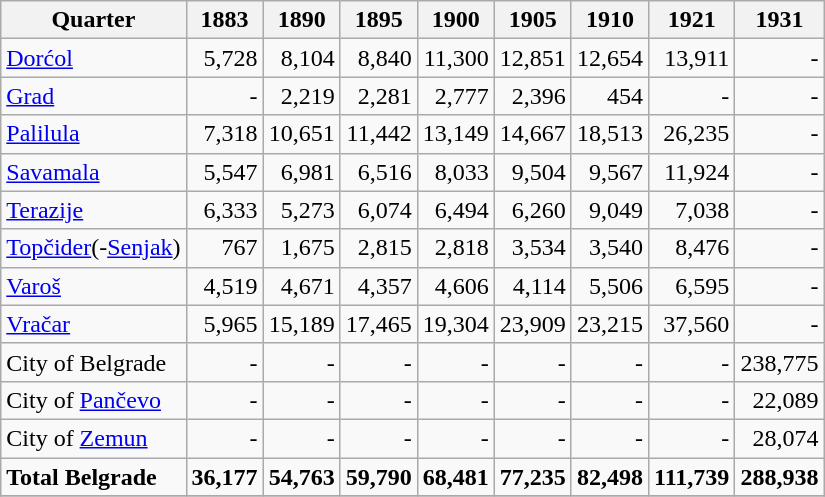<table class="wikitable sortable">
<tr>
<th>Quarter</th>
<th>1883</th>
<th>1890</th>
<th>1895</th>
<th>1900</th>
<th>1905</th>
<th>1910</th>
<th>1921</th>
<th>1931</th>
</tr>
<tr>
<td><a href='#'>Dorćol</a></td>
<td align="right">5,728</td>
<td align="right">8,104</td>
<td align="right">8,840</td>
<td align="right">11,300</td>
<td align="right">12,851</td>
<td align="right">12,654</td>
<td align="right">13,911</td>
<td align="right">-</td>
</tr>
<tr>
<td><a href='#'>Grad</a></td>
<td align="right">-</td>
<td align="right">2,219</td>
<td align="right">2,281</td>
<td align="right">2,777</td>
<td align="right">2,396</td>
<td align="right">454</td>
<td align="right">-</td>
<td align="right">-</td>
</tr>
<tr>
<td><a href='#'>Palilula</a></td>
<td align="right">7,318</td>
<td align="right">10,651</td>
<td align="right">11,442</td>
<td align="right">13,149</td>
<td align="right">14,667</td>
<td align="right">18,513</td>
<td align="right">26,235</td>
<td align="right">-</td>
</tr>
<tr>
<td><a href='#'>Savamala</a></td>
<td align="right">5,547</td>
<td align="right">6,981</td>
<td align="right">6,516</td>
<td align="right">8,033</td>
<td align="right">9,504</td>
<td align="right">9,567</td>
<td align="right">11,924</td>
<td align="right">-</td>
</tr>
<tr>
<td><a href='#'>Terazije</a></td>
<td align="right">6,333</td>
<td align="right">5,273</td>
<td align="right">6,074</td>
<td align="right">6,494</td>
<td align="right">6,260</td>
<td align="right">9,049</td>
<td align="right">7,038</td>
<td align="right">-</td>
</tr>
<tr>
<td><a href='#'>Topčider</a>(-<a href='#'>Senjak</a>)</td>
<td align="right">767</td>
<td align="right">1,675</td>
<td align="right">2,815</td>
<td align="right">2,818</td>
<td align="right">3,534</td>
<td align="right">3,540</td>
<td align="right">8,476</td>
<td align="right">-</td>
</tr>
<tr>
<td><a href='#'>Varoš</a></td>
<td align="right">4,519</td>
<td align="right">4,671</td>
<td align="right">4,357</td>
<td align="right">4,606</td>
<td align="right">4,114</td>
<td align="right">5,506</td>
<td align="right">6,595</td>
<td align="right">-</td>
</tr>
<tr>
<td><a href='#'>Vračar</a></td>
<td align="right">5,965</td>
<td align="right">15,189</td>
<td align="right">17,465</td>
<td align="right">19,304</td>
<td align="right">23,909</td>
<td align="right">23,215</td>
<td align="right">37,560</td>
<td align="right">-</td>
</tr>
<tr class="sortbottom">
<td>City of Belgrade</td>
<td align="right">-</td>
<td align="right">-</td>
<td align="right">-</td>
<td align="right">-</td>
<td align="right">-</td>
<td align="right">-</td>
<td align="right">-</td>
<td align="right">238,775</td>
</tr>
<tr class="sortbottom">
<td>City of <a href='#'>Pančevo</a></td>
<td align="right">-</td>
<td align="right">-</td>
<td align="right">-</td>
<td align="right">-</td>
<td align="right">-</td>
<td align="right">-</td>
<td align="right">-</td>
<td align="right">22,089</td>
</tr>
<tr class="sortbottom">
<td>City of <a href='#'>Zemun</a></td>
<td align="right">-</td>
<td align="right">-</td>
<td align="right">-</td>
<td align="right">-</td>
<td align="right">-</td>
<td align="right">-</td>
<td align="right">-</td>
<td align="right">28,074</td>
</tr>
<tr class="sortbottom">
<td><strong>Total Belgrade</strong></td>
<td align="right"><strong>36,177</strong></td>
<td align="right"><strong>54,763</strong></td>
<td align="right"><strong>59,790</strong></td>
<td align="right"><strong>68,481</strong></td>
<td align="right"><strong>77,235</strong></td>
<td align="right"><strong>82,498</strong></td>
<td align="right"><strong>111,739</strong></td>
<td align="right"><strong>288,938</strong></td>
</tr>
<tr>
</tr>
</table>
